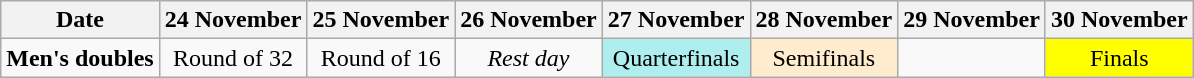<table class="wikitable" style="text-align:center">
<tr>
<th>Date</th>
<th>24 November</th>
<th>25 November</th>
<th>26 November</th>
<th>27 November</th>
<th>28 November</th>
<th>29 November</th>
<th>30 November</th>
</tr>
<tr>
<td style="text-align:left"><strong>Men's doubles</strong></td>
<td>Round of 32</td>
<td>Round of 16</td>
<td><em>Rest day</em></td>
<td style="background:#afeeee">Quarterfinals</td>
<td style="background:#ffebcd">Semifinals</td>
<td></td>
<td style="background:#FFFF00">Finals</td>
</tr>
</table>
